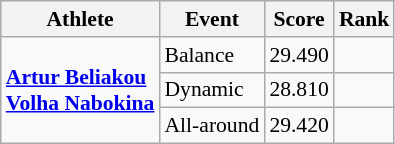<table class="wikitable" style="text-align:center; font-size:90%">
<tr>
<th>Athlete</th>
<th>Event</th>
<th>Score</th>
<th>Rank</th>
</tr>
<tr>
<td rowspan=3 align=left><strong><a href='#'>Artur Beliakou</a><br><a href='#'>Volha Nabokina</a></strong></td>
<td align=left>Balance</td>
<td>29.490</td>
<td></td>
</tr>
<tr>
<td align=left>Dynamic</td>
<td>28.810</td>
<td></td>
</tr>
<tr>
<td align=left>All-around</td>
<td>29.420</td>
<td></td>
</tr>
</table>
